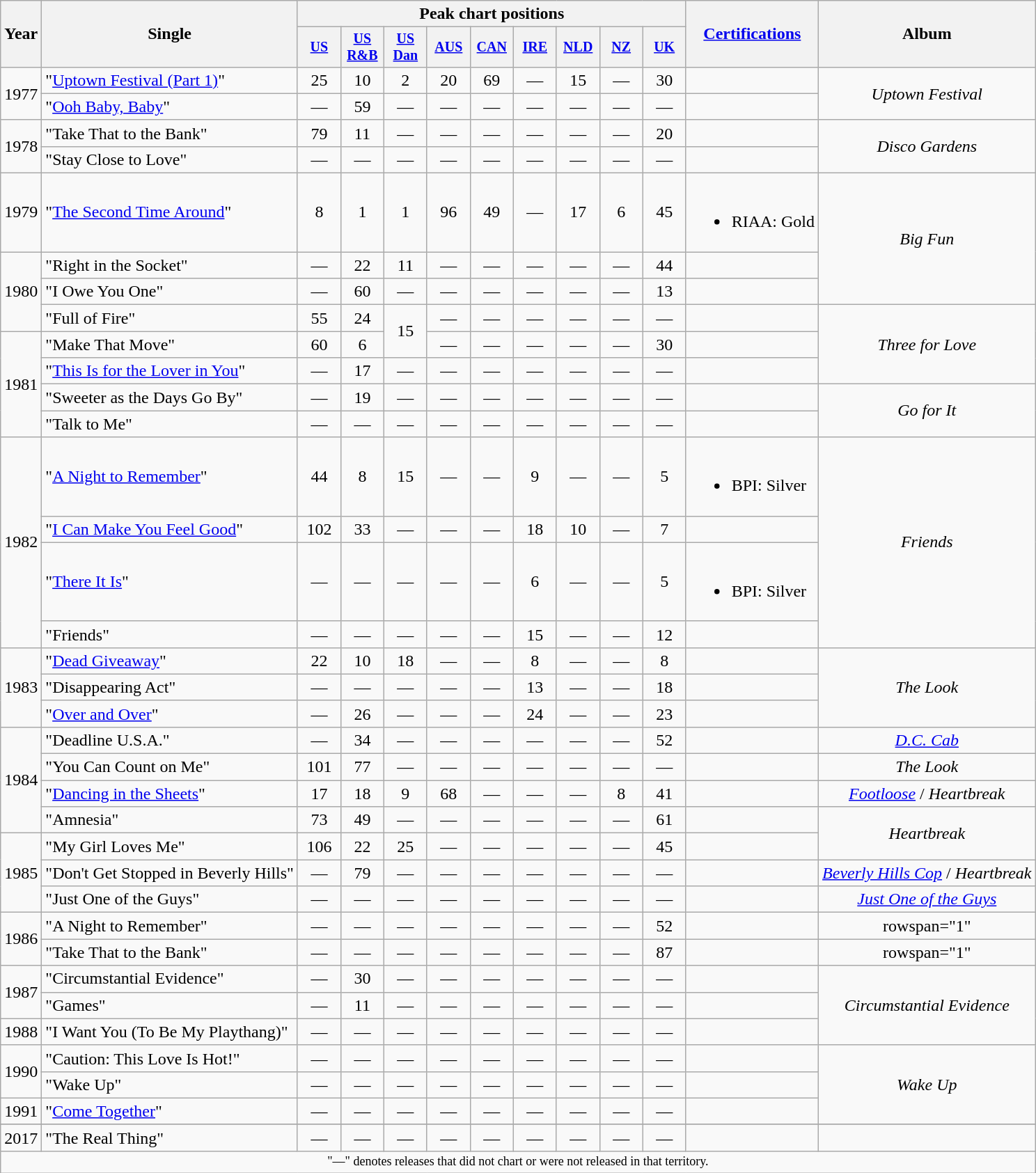<table class="wikitable" style="text-align:center;">
<tr>
<th rowspan="2">Year</th>
<th rowspan="2">Single</th>
<th colspan="9">Peak chart positions</th>
<th rowspan="2"><a href='#'>Certifications</a></th>
<th rowspan="2">Album</th>
</tr>
<tr style="font-size:smaller;">
<th width="35"><a href='#'>US</a><br></th>
<th width="35"><a href='#'>US<br>R&B</a><br></th>
<th width="35"><a href='#'>US<br>Dan</a><br></th>
<th width="35"><a href='#'>AUS</a><br></th>
<th width="35"><a href='#'>CAN</a><br></th>
<th width="35"><a href='#'>IRE</a><br></th>
<th width="35"><a href='#'>NLD</a><br></th>
<th width="35"><a href='#'>NZ</a> <br></th>
<th width="35"><a href='#'>UK</a><br></th>
</tr>
<tr>
<td rowspan="2">1977</td>
<td align="left">"<a href='#'>Uptown Festival (Part 1)</a>"</td>
<td>25</td>
<td>10</td>
<td>2</td>
<td>20</td>
<td>69</td>
<td>—</td>
<td>15</td>
<td>—</td>
<td>30</td>
<td align=left></td>
<td rowspan="2"><em>Uptown Festival</em></td>
</tr>
<tr>
<td align="left">"<a href='#'>Ooh Baby, Baby</a>"</td>
<td>—</td>
<td>59</td>
<td>—</td>
<td>—</td>
<td>—</td>
<td>—</td>
<td>—</td>
<td>—</td>
<td>—</td>
<td align=left></td>
</tr>
<tr>
<td rowspan="2">1978</td>
<td align="left">"Take That to the Bank"</td>
<td>79</td>
<td>11</td>
<td>—</td>
<td>—</td>
<td>—</td>
<td>—</td>
<td>—</td>
<td>—</td>
<td>20</td>
<td align=left></td>
<td rowspan="2"><em>Disco Gardens</em></td>
</tr>
<tr>
<td align="left">"Stay Close to Love"</td>
<td>—</td>
<td>—</td>
<td>—</td>
<td>—</td>
<td>—</td>
<td>—</td>
<td>—</td>
<td>—</td>
<td>—</td>
<td align=left></td>
</tr>
<tr>
<td rowspan="1">1979</td>
<td align="left">"<a href='#'>The Second Time Around</a>"</td>
<td>8</td>
<td>1</td>
<td>1</td>
<td>96</td>
<td>49</td>
<td>—</td>
<td>17</td>
<td>6</td>
<td>45</td>
<td align=left><br><ul><li>RIAA: Gold</li></ul></td>
<td rowspan="3"><em>Big Fun</em></td>
</tr>
<tr>
<td rowspan="3">1980</td>
<td align="left">"Right in the Socket"</td>
<td>—</td>
<td>22</td>
<td>11</td>
<td>—</td>
<td>—</td>
<td>—</td>
<td>—</td>
<td>—</td>
<td>44</td>
<td align=left></td>
</tr>
<tr>
<td align="left">"I Owe You One"</td>
<td>—</td>
<td>60</td>
<td>—</td>
<td>—</td>
<td>—</td>
<td>—</td>
<td>—</td>
<td>—</td>
<td>13</td>
<td align=left></td>
</tr>
<tr>
<td align="left">"Full of Fire"</td>
<td>55</td>
<td>24</td>
<td rowspan="2">15</td>
<td>—</td>
<td>—</td>
<td>—</td>
<td>—</td>
<td>—</td>
<td>—</td>
<td align=left></td>
<td rowspan="3"><em>Three for Love</em></td>
</tr>
<tr>
<td rowspan="4">1981</td>
<td align="left">"Make That Move"</td>
<td>60</td>
<td>6</td>
<td>—</td>
<td>—</td>
<td>—</td>
<td>—</td>
<td>—</td>
<td>30</td>
<td align=left></td>
</tr>
<tr>
<td align="left">"<a href='#'>This Is for the Lover in You</a>"</td>
<td>—</td>
<td>17</td>
<td>—</td>
<td>—</td>
<td>—</td>
<td>—</td>
<td>—</td>
<td>—</td>
<td>—</td>
<td align=left></td>
</tr>
<tr>
<td align="left">"Sweeter as the Days Go By"</td>
<td>—</td>
<td>19</td>
<td>—</td>
<td>—</td>
<td>—</td>
<td>—</td>
<td>—</td>
<td>—</td>
<td>—</td>
<td align=left></td>
<td rowspan="2"><em>Go for It</em></td>
</tr>
<tr>
<td align="left">"Talk to Me"</td>
<td>—</td>
<td>—</td>
<td>—</td>
<td>—</td>
<td>—</td>
<td>—</td>
<td>—</td>
<td>—</td>
<td>—</td>
<td align=left></td>
</tr>
<tr>
<td rowspan="4">1982</td>
<td align="left">"<a href='#'>A Night to Remember</a>"</td>
<td>44</td>
<td>8</td>
<td>15</td>
<td>—</td>
<td>—</td>
<td>9</td>
<td>—</td>
<td>—</td>
<td>5</td>
<td align=left><br><ul><li>BPI: Silver</li></ul></td>
<td rowspan="4"><em>Friends</em></td>
</tr>
<tr>
<td align="left">"<a href='#'>I Can Make You Feel Good</a>"</td>
<td>102</td>
<td>33</td>
<td>—</td>
<td>—</td>
<td>—</td>
<td>18</td>
<td>10</td>
<td>—</td>
<td>7</td>
<td align=left></td>
</tr>
<tr>
<td align="left">"<a href='#'>There It Is</a>"</td>
<td>—</td>
<td>—</td>
<td>—</td>
<td>—</td>
<td>—</td>
<td>6</td>
<td>—</td>
<td>—</td>
<td>5</td>
<td align=left><br><ul><li>BPI: Silver</li></ul></td>
</tr>
<tr>
<td align="left">"Friends"</td>
<td>—</td>
<td>—</td>
<td>—</td>
<td>—</td>
<td>—</td>
<td>15</td>
<td>—</td>
<td>—</td>
<td>12</td>
</tr>
<tr>
<td rowspan="3">1983</td>
<td align="left">"<a href='#'>Dead Giveaway</a>"</td>
<td>22</td>
<td>10</td>
<td>18</td>
<td>—</td>
<td>—</td>
<td>8</td>
<td>—</td>
<td>—</td>
<td>8</td>
<td align=left></td>
<td rowspan="3"><em>The Look</em></td>
</tr>
<tr>
<td align="left">"Disappearing Act"</td>
<td>—</td>
<td>—</td>
<td>—</td>
<td>—</td>
<td>—</td>
<td>13</td>
<td>—</td>
<td>—</td>
<td>18</td>
<td align=left></td>
</tr>
<tr>
<td align="left">"<a href='#'>Over and Over</a>"</td>
<td>—</td>
<td>26</td>
<td>—</td>
<td>—</td>
<td>—</td>
<td>24</td>
<td>—</td>
<td>—</td>
<td>23</td>
<td align=left></td>
</tr>
<tr>
<td rowspan="4">1984</td>
<td align="left">"Deadline U.S.A."</td>
<td>—</td>
<td>34</td>
<td>—</td>
<td>—</td>
<td>—</td>
<td>—</td>
<td>—</td>
<td>—</td>
<td>52</td>
<td align=left></td>
<td rowspan="1"><em><a href='#'>D.C. Cab</a></em></td>
</tr>
<tr>
<td align="left">"You Can Count on Me"</td>
<td>101</td>
<td>77</td>
<td>—</td>
<td>—</td>
<td>—</td>
<td>—</td>
<td>—</td>
<td>—</td>
<td>—</td>
<td align=left></td>
<td rowspan="1"><em>The Look</em></td>
</tr>
<tr>
<td align="left">"<a href='#'>Dancing in the Sheets</a>"</td>
<td>17</td>
<td>18</td>
<td>9</td>
<td>68</td>
<td>—</td>
<td>—</td>
<td>—</td>
<td>8</td>
<td>41</td>
<td align=left></td>
<td rowspan="1"><em><a href='#'>Footloose</a></em> / <em>Heartbreak</em></td>
</tr>
<tr>
<td align="left">"Amnesia"</td>
<td>73</td>
<td>49</td>
<td>—</td>
<td>—</td>
<td>—</td>
<td>—</td>
<td>—</td>
<td>—</td>
<td>61</td>
<td align=left></td>
<td rowspan="2"><em>Heartbreak</em></td>
</tr>
<tr>
<td rowspan="3">1985</td>
<td align="left">"My Girl Loves Me"</td>
<td>106</td>
<td>22</td>
<td>25</td>
<td>—</td>
<td>—</td>
<td>—</td>
<td>—</td>
<td>—</td>
<td>45</td>
<td align=left></td>
</tr>
<tr>
<td align="left">"Don't Get Stopped in Beverly Hills"</td>
<td>—</td>
<td>79</td>
<td>—</td>
<td>—</td>
<td>—</td>
<td>—</td>
<td>—</td>
<td>—</td>
<td>—</td>
<td align=left></td>
<td rowspan="1"><em><a href='#'>Beverly Hills Cop</a></em> / <em>Heartbreak</em></td>
</tr>
<tr>
<td align="left">"Just One of the Guys"</td>
<td>—</td>
<td>—</td>
<td>—</td>
<td>—</td>
<td>—</td>
<td>—</td>
<td>—</td>
<td>—</td>
<td>—</td>
<td align=left></td>
<td rowspan="1"><em><a href='#'>Just One of the Guys</a></em></td>
</tr>
<tr>
<td rowspan="2">1986</td>
<td align="left">"A Night to Remember" </td>
<td>—</td>
<td>—</td>
<td>—</td>
<td>—</td>
<td>—</td>
<td>—</td>
<td>—</td>
<td>—</td>
<td>52</td>
<td align=left></td>
<td>rowspan="1" </td>
</tr>
<tr>
<td align="left">"Take That to the Bank" </td>
<td>—</td>
<td>—</td>
<td>—</td>
<td>—</td>
<td>—</td>
<td>—</td>
<td>—</td>
<td>—</td>
<td>87</td>
<td align=left></td>
<td>rowspan="1" </td>
</tr>
<tr>
<td rowspan="2">1987</td>
<td align="left">"Circumstantial Evidence"</td>
<td>—</td>
<td>30</td>
<td>—</td>
<td>—</td>
<td>—</td>
<td>—</td>
<td>—</td>
<td>—</td>
<td>—</td>
<td align=left></td>
<td rowspan="3"><em>Circumstantial Evidence</em></td>
</tr>
<tr>
<td align="left">"Games"</td>
<td>—</td>
<td>11</td>
<td>—</td>
<td>—</td>
<td>—</td>
<td>—</td>
<td>—</td>
<td>—</td>
<td>—</td>
<td align=left></td>
</tr>
<tr>
<td rowspan="1">1988</td>
<td align="left">"I Want You (To Be My Playthang)"</td>
<td>—</td>
<td>—</td>
<td>—</td>
<td>—</td>
<td>—</td>
<td>—</td>
<td>—</td>
<td>—</td>
<td>—</td>
<td align=left></td>
</tr>
<tr>
<td rowspan="2">1990</td>
<td align="left">"Caution: This Love Is Hot!"</td>
<td>—</td>
<td>—</td>
<td>—</td>
<td>—</td>
<td>—</td>
<td>—</td>
<td>—</td>
<td>—</td>
<td>—</td>
<td align=left></td>
<td rowspan="3"><em>Wake Up</em></td>
</tr>
<tr>
<td align="left">"Wake Up"</td>
<td>—</td>
<td>—</td>
<td>—</td>
<td>—</td>
<td>—</td>
<td>—</td>
<td>—</td>
<td>—</td>
<td>—</td>
<td align=left></td>
</tr>
<tr>
<td rowspan="1">1991</td>
<td align="left">"<a href='#'>Come Together</a>"</td>
<td>—</td>
<td>—</td>
<td>—</td>
<td>—</td>
<td>—</td>
<td>—</td>
<td>—</td>
<td>—</td>
<td>—</td>
<td align=left></td>
</tr>
<tr>
</tr>
<tr>
<td rowspan="1">2017</td>
<td align="left">"The Real Thing"</td>
<td>—</td>
<td>—</td>
<td>—</td>
<td>—</td>
<td>—</td>
<td>—</td>
<td>—</td>
<td>—</td>
<td>—</td>
<td align=left></td>
<td></td>
</tr>
<tr>
<td colspan="13" style="text-align:center; font-size:9pt;">"—" denotes releases that did not chart or were not released in that territory.</td>
</tr>
</table>
